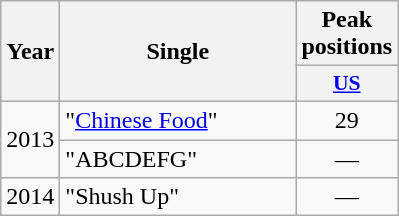<table class="wikitable">
<tr>
<th align="center" rowspan="2" width="10">Year</th>
<th align="center" rowspan="2" width="150">Single</th>
<th align="center" colspan="1" width="20">Peak positions</th>
</tr>
<tr>
<th scope="col" style="width:3em;font-size:90%;"><a href='#'>US</a><br></th>
</tr>
<tr>
<td rowspan="2" style="text-align:center;">2013</td>
<td>"<a href='#'>Chinese Food</a>"</td>
<td style="text-align:center;">29</td>
</tr>
<tr>
<td>"ABCDEFG"</td>
<td style="text-align:center;">—</td>
</tr>
<tr>
<td style="text-align:center;">2014</td>
<td>"Shush Up"</td>
<td style="text-align:center;">—</td>
</tr>
</table>
